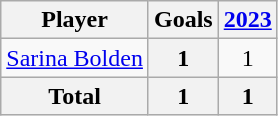<table class="wikitable sortable" style="text-align:center;">
<tr>
<th>Player</th>
<th>Goals</th>
<th><a href='#'>2023</a></th>
</tr>
<tr>
<td align="left"><a href='#'>Sarina Bolden</a></td>
<th>1</th>
<td>1</td>
</tr>
<tr class="sortbottom">
<th>Total</th>
<th>1</th>
<th>1</th>
</tr>
</table>
